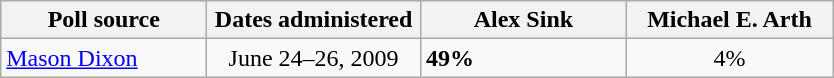<table class="wikitable">
<tr valign=bottom>
<th style="width:130px;">Poll source</th>
<th style="width:135px;">Dates administered</th>
<th style="width:130px;">Alex Sink</th>
<th style="width:130px;">Michael E. Arth</th>
</tr>
<tr>
<td><a href='#'>Mason Dixon</a></td>
<td align=center>June 24–26, 2009</td>
<td><strong>49%</strong></td>
<td align=center>4%</td>
</tr>
</table>
